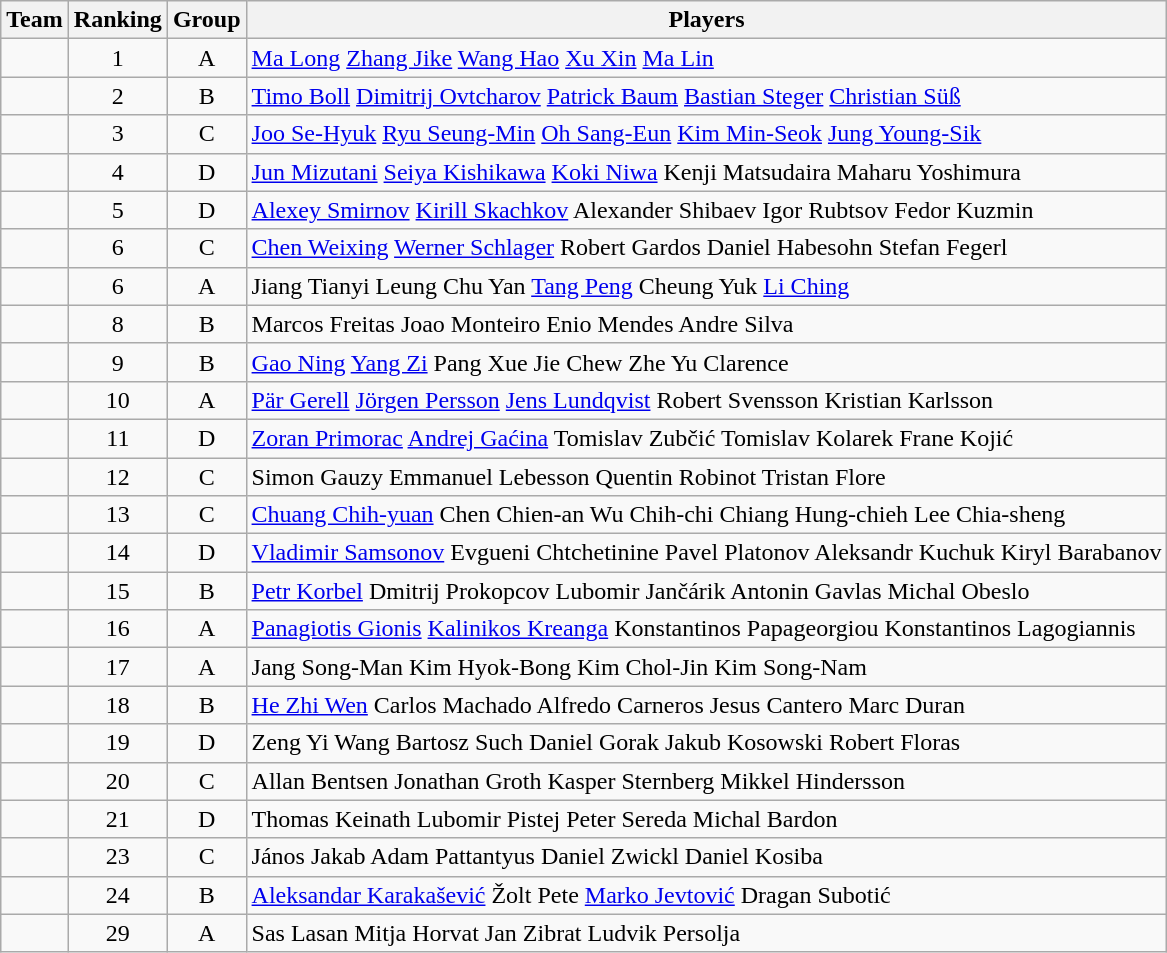<table class="wikitable sortable" border="1" style="text-align:center">
<tr>
<th scope="col">Team</th>
<th scope="col">Ranking</th>
<th scope="col">Group</th>
<th scope="col" class="unsortable">Players</th>
</tr>
<tr>
<td style="text-align:left"></td>
<td>1</td>
<td>A</td>
<td style="text-align:left"><a href='#'>Ma Long</a> <a href='#'>Zhang Jike</a> <a href='#'>Wang Hao</a> <a href='#'>Xu Xin</a> <a href='#'>Ma Lin</a></td>
</tr>
<tr>
<td style="text-align:left"></td>
<td>2</td>
<td>B</td>
<td style="text-align:left"><a href='#'>Timo Boll</a> <a href='#'>Dimitrij Ovtcharov</a> <a href='#'>Patrick Baum</a> <a href='#'>Bastian Steger</a> <a href='#'>Christian Süß</a></td>
</tr>
<tr>
<td style="text-align:left"></td>
<td>3</td>
<td>C</td>
<td style="text-align:left"><a href='#'>Joo Se-Hyuk</a> <a href='#'>Ryu Seung-Min</a> <a href='#'>Oh Sang-Eun</a> <a href='#'>Kim Min-Seok</a> <a href='#'>Jung Young-Sik</a></td>
</tr>
<tr>
<td style="text-align:left"></td>
<td>4</td>
<td>D</td>
<td style="text-align:left"><a href='#'>Jun Mizutani</a> <a href='#'>Seiya Kishikawa</a> <a href='#'>Koki Niwa</a> Kenji Matsudaira Maharu Yoshimura</td>
</tr>
<tr>
<td style="text-align:left"></td>
<td>5</td>
<td>D</td>
<td style="text-align:left"><a href='#'>Alexey Smirnov</a> <a href='#'>Kirill Skachkov</a> Alexander Shibaev Igor Rubtsov Fedor Kuzmin</td>
</tr>
<tr>
<td style="text-align:left"></td>
<td>6</td>
<td>C</td>
<td style="text-align:left"><a href='#'>Chen Weixing</a> <a href='#'>Werner Schlager</a> Robert Gardos Daniel Habesohn Stefan Fegerl</td>
</tr>
<tr>
<td style="text-align:left"></td>
<td>6</td>
<td>A</td>
<td style="text-align:left">Jiang Tianyi Leung Chu Yan <a href='#'>Tang Peng</a> Cheung Yuk <a href='#'>Li Ching</a></td>
</tr>
<tr>
<td style="text-align:left"></td>
<td>8</td>
<td>B</td>
<td style="text-align:left">Marcos Freitas Joao Monteiro Enio Mendes Andre Silva</td>
</tr>
<tr>
<td style="text-align:left"></td>
<td>9</td>
<td>B</td>
<td style="text-align:left"><a href='#'>Gao Ning</a> <a href='#'>Yang Zi</a> Pang Xue Jie Chew Zhe Yu Clarence</td>
</tr>
<tr>
<td style="text-align:left"></td>
<td>10</td>
<td>A</td>
<td style="text-align:left"><a href='#'>Pär Gerell</a> <a href='#'>Jörgen Persson</a> <a href='#'>Jens Lundqvist</a> Robert Svensson Kristian Karlsson</td>
</tr>
<tr>
<td style="text-align:left"></td>
<td>11</td>
<td>D</td>
<td style="text-align:left"><a href='#'>Zoran Primorac</a> <a href='#'>Andrej Gaćina</a> Tomislav Zubčić Tomislav Kolarek Frane Kojić</td>
</tr>
<tr>
<td style="text-align:left"></td>
<td>12</td>
<td>C</td>
<td style="text-align:left">Simon Gauzy Emmanuel Lebesson Quentin Robinot Tristan Flore</td>
</tr>
<tr>
<td style="text-align:left"></td>
<td>13</td>
<td>C</td>
<td style="text-align:left"><a href='#'>Chuang Chih-yuan</a> Chen Chien-an Wu Chih-chi Chiang Hung-chieh Lee Chia-sheng</td>
</tr>
<tr>
<td style="text-align:left"></td>
<td>14</td>
<td>D</td>
<td style="text-align:left"><a href='#'>Vladimir Samsonov</a> Evgueni Chtchetinine Pavel Platonov Aleksandr Kuchuk Kiryl Barabanov</td>
</tr>
<tr>
<td style="text-align:left"></td>
<td>15</td>
<td>B</td>
<td style="text-align:left"><a href='#'>Petr Korbel</a> Dmitrij Prokopcov Lubomir Jančárik Antonin Gavlas Michal Obeslo</td>
</tr>
<tr>
<td style="text-align:left"></td>
<td>16</td>
<td>A</td>
<td style="text-align:left"><a href='#'>Panagiotis Gionis</a> <a href='#'>Kalinikos Kreanga</a> Konstantinos Papageorgiou Konstantinos Lagogiannis</td>
</tr>
<tr>
<td style="text-align:left"></td>
<td>17</td>
<td>A</td>
<td style="text-align:left">Jang Song-Man Kim Hyok-Bong Kim Chol-Jin Kim Song-Nam</td>
</tr>
<tr>
<td style="text-align:left"></td>
<td>18</td>
<td>B</td>
<td style="text-align:left"><a href='#'>He Zhi Wen</a> Carlos Machado Alfredo Carneros Jesus Cantero Marc Duran</td>
</tr>
<tr>
<td style="text-align:left"></td>
<td>19</td>
<td>D</td>
<td style="text-align:left">Zeng Yi Wang Bartosz Such Daniel Gorak Jakub Kosowski Robert Floras</td>
</tr>
<tr>
<td style="text-align:left"></td>
<td>20</td>
<td>C</td>
<td style="text-align:left">Allan Bentsen Jonathan Groth Kasper Sternberg Mikkel Hindersson</td>
</tr>
<tr>
<td style="text-align:left"></td>
<td>21</td>
<td>D</td>
<td style="text-align:left">Thomas Keinath Lubomir Pistej Peter Sereda Michal Bardon</td>
</tr>
<tr>
<td style="text-align:left"></td>
<td>23</td>
<td>C</td>
<td style="text-align:left">János Jakab Adam Pattantyus Daniel Zwickl Daniel Kosiba</td>
</tr>
<tr>
<td style="text-align:left"></td>
<td>24</td>
<td>B</td>
<td style="text-align:left"><a href='#'>Aleksandar Karakašević</a> Žolt Pete <a href='#'>Marko Jevtović</a> Dragan Subotić</td>
</tr>
<tr>
<td style="text-align:left"></td>
<td>29</td>
<td>A</td>
<td style="text-align:left">Sas Lasan Mitja Horvat Jan Zibrat Ludvik Persolja</td>
</tr>
</table>
